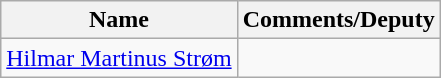<table class="wikitable">
<tr>
<th>Name</th>
<th>Comments/Deputy</th>
</tr>
<tr>
<td><a href='#'>Hilmar Martinus Strøm</a></td>
<td></td>
</tr>
</table>
